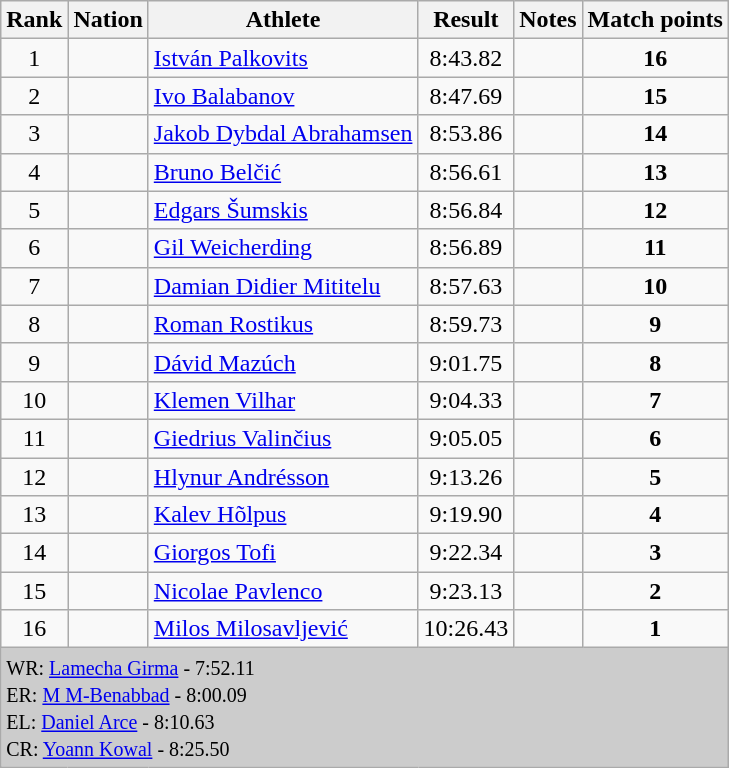<table class="wikitable sortable" style="text-align:left;">
<tr>
<th>Rank</th>
<th>Nation</th>
<th>Athlete</th>
<th>Result</th>
<th>Notes</th>
<th>Match points</th>
</tr>
<tr>
<td align=center>1</td>
<td></td>
<td><a href='#'>István Palkovits</a></td>
<td align=center>8:43.82</td>
<td></td>
<td align=center><strong>16</strong></td>
</tr>
<tr>
<td align=center>2</td>
<td></td>
<td><a href='#'>Ivo Balabanov</a></td>
<td align=center>8:47.69</td>
<td align=center></td>
<td align=center><strong>15</strong></td>
</tr>
<tr>
<td align=center>3</td>
<td></td>
<td><a href='#'>Jakob Dybdal Abrahamsen</a></td>
<td align=center>8:53.86</td>
<td></td>
<td align=center><strong>14</strong></td>
</tr>
<tr>
<td align=center>4</td>
<td></td>
<td><a href='#'>Bruno Belčić</a></td>
<td align=center>8:56.61</td>
<td align=center></td>
<td align=center><strong>13</strong></td>
</tr>
<tr>
<td align=center>5</td>
<td></td>
<td><a href='#'>Edgars Šumskis</a></td>
<td align=center>8:56.84</td>
<td></td>
<td align=center><strong>12</strong></td>
</tr>
<tr>
<td align=center>6</td>
<td></td>
<td><a href='#'>Gil Weicherding</a></td>
<td align=center>8:56.89</td>
<td align=center></td>
<td align=center><strong>11</strong></td>
</tr>
<tr>
<td align=center>7</td>
<td></td>
<td><a href='#'>Damian Didier Mititelu</a></td>
<td align=center>8:57.63</td>
<td align=center></td>
<td align=center><strong>10</strong></td>
</tr>
<tr>
<td align=center>8</td>
<td></td>
<td><a href='#'>Roman Rostikus</a></td>
<td align=center>8:59.73</td>
<td></td>
<td align=center><strong>9</strong></td>
</tr>
<tr>
<td align=center>9</td>
<td></td>
<td><a href='#'>Dávid Mazúch</a></td>
<td align=center>9:01.75</td>
<td></td>
<td align=center><strong>8</strong></td>
</tr>
<tr>
<td align=center>10</td>
<td></td>
<td><a href='#'>Klemen Vilhar</a></td>
<td align=center>9:04.33</td>
<td align=center></td>
<td align=center><strong>7</strong></td>
</tr>
<tr>
<td align=center>11</td>
<td></td>
<td><a href='#'>Giedrius Valinčius</a></td>
<td align=center>9:05.05</td>
<td></td>
<td align=center><strong>6</strong></td>
</tr>
<tr>
<td align=center>12</td>
<td></td>
<td><a href='#'>Hlynur Andrésson</a></td>
<td align=center>9:13.26</td>
<td align=center></td>
<td align=center><strong>5</strong></td>
</tr>
<tr>
<td align=center>13</td>
<td></td>
<td><a href='#'>Kalev Hõlpus</a></td>
<td align=center>9:19.90</td>
<td></td>
<td align=center><strong>4</strong></td>
</tr>
<tr>
<td align=center>14</td>
<td></td>
<td><a href='#'>Giorgos Tofi</a></td>
<td align=center>9:22.34</td>
<td align=center></td>
<td align=center><strong>3</strong></td>
</tr>
<tr>
<td align=center>15</td>
<td></td>
<td><a href='#'>Nicolae Pavlenco</a></td>
<td align=center>9:23.13</td>
<td align=center></td>
<td align=center><strong>2</strong></td>
</tr>
<tr>
<td align=center>16</td>
<td></td>
<td><a href='#'>Milos Milosavljević</a></td>
<td align=center>10:26.43</td>
<td></td>
<td align=center><strong>1</strong></td>
</tr>
<tr>
<td colspan="6" bgcolor="#cccccc"><small>WR:  <a href='#'>Lamecha Girma</a> - 7:52.11<br>ER:  <a href='#'>M M-Benabbad</a> - 8:00.09<br></small><small>EL:  <a href='#'>Daniel Arce</a> - 8:10.63<br>CR:  <a href='#'>Yoann Kowal</a> - 8:25.50</small></td>
</tr>
</table>
